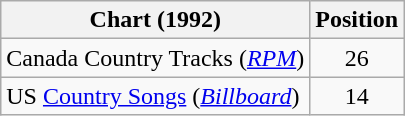<table class="wikitable sortable">
<tr>
<th scope="col">Chart (1992)</th>
<th scope="col">Position</th>
</tr>
<tr>
<td>Canada Country Tracks (<em><a href='#'>RPM</a></em>)</td>
<td align="center">26</td>
</tr>
<tr>
<td>US <a href='#'>Country Songs</a> (<em><a href='#'>Billboard</a></em>)</td>
<td align="center">14</td>
</tr>
</table>
